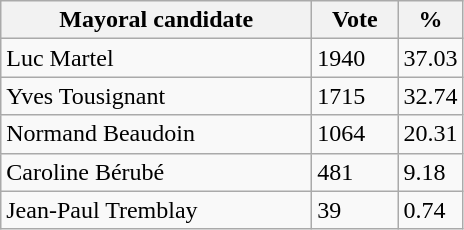<table class="wikitable">
<tr>
<th bgcolor="#DDDDFF" width="200px">Mayoral candidate</th>
<th bgcolor="#DDDDFF" width="50px">Vote</th>
<th bgcolor="#DDDDFF" width="30px">%</th>
</tr>
<tr>
<td>Luc Martel</td>
<td>1940</td>
<td>37.03</td>
</tr>
<tr>
<td>Yves Tousignant</td>
<td>1715</td>
<td>32.74</td>
</tr>
<tr>
<td>Normand Beaudoin</td>
<td>1064</td>
<td>20.31</td>
</tr>
<tr>
<td>Caroline Bérubé</td>
<td>481</td>
<td>9.18</td>
</tr>
<tr>
<td>Jean-Paul Tremblay</td>
<td>39</td>
<td>0.74</td>
</tr>
</table>
